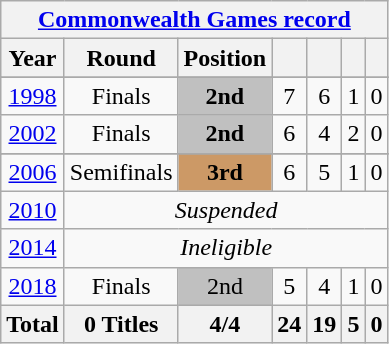<table class="wikitable" style="text-align: center;">
<tr>
<th colspan=7><a href='#'>Commonwealth Games record</a></th>
</tr>
<tr>
<th>Year</th>
<th>Round</th>
<th>Position</th>
<th></th>
<th></th>
<th></th>
<th></th>
</tr>
<tr>
</tr>
<tr>
<td> <a href='#'>1998</a></td>
<td>Finals</td>
<td bgcolor=silver><strong>2nd</strong></td>
<td>7</td>
<td>6</td>
<td>1</td>
<td>0</td>
</tr>
<tr>
<td> <a href='#'>2002</a></td>
<td>Finals</td>
<td bgcolor=silver><strong>2nd</strong></td>
<td>6</td>
<td>4</td>
<td>2</td>
<td>0</td>
</tr>
<tr>
</tr>
<tr>
<td> <a href='#'>2006</a></td>
<td>Semifinals</td>
<td bgcolor="cc9966"><strong>3rd</strong></td>
<td>6</td>
<td>5</td>
<td>1</td>
<td>0</td>
</tr>
<tr>
<td> <a href='#'>2010</a></td>
<td colspan="6"><em>Suspended</em></td>
</tr>
<tr>
<td> <a href='#'>2014</a></td>
<td colspan="6"><em>Ineligible</em></td>
</tr>
<tr>
<td> <a href='#'>2018</a></td>
<td>Finals</td>
<td bgcolor=silver>2nd</td>
<td>5</td>
<td>4</td>
<td>1</td>
<td>0</td>
</tr>
<tr>
<th>Total</th>
<th>0 Titles</th>
<th>4/4</th>
<th>24</th>
<th>19</th>
<th>5</th>
<th>0</th>
</tr>
</table>
